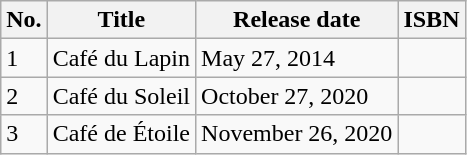<table class="wikitable">
<tr>
<th>No.</th>
<th>Title</th>
<th>Release date</th>
<th>ISBN</th>
</tr>
<tr>
<td>1</td>
<td>Café du Lapin</td>
<td>May 27, 2014</td>
<td></td>
</tr>
<tr>
<td>2</td>
<td>Café du Soleil</td>
<td>October 27, 2020</td>
<td></td>
</tr>
<tr>
<td>3</td>
<td>Café de Étoile</td>
<td>November 26, 2020</td>
<td></td>
</tr>
</table>
